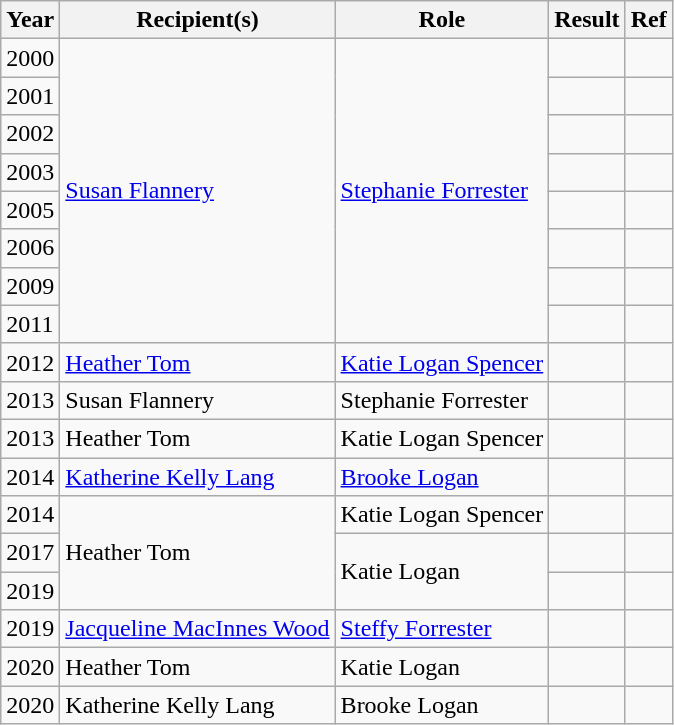<table class="wikitable">
<tr>
<th scope="col">Year</th>
<th scope="col">Recipient(s)</th>
<th scope="col">Role</th>
<th scope="col">Result</th>
<th scope="col">Ref</th>
</tr>
<tr>
<td>2000</td>
<td rowspan="8"><a href='#'>Susan Flannery</a></td>
<td rowspan="8"><a href='#'>Stephanie Forrester</a></td>
<td></td>
<td style="text-align:center;"></td>
</tr>
<tr>
<td>2001</td>
<td></td>
<td style="text-align:center;"></td>
</tr>
<tr>
<td>2002</td>
<td></td>
<td style="text-align:center;"></td>
</tr>
<tr>
<td>2003</td>
<td></td>
<td style="text-align:center;"></td>
</tr>
<tr>
<td>2005</td>
<td></td>
<td style="text-align:center;"></td>
</tr>
<tr>
<td>2006</td>
<td></td>
<td style="text-align:center;"></td>
</tr>
<tr>
<td>2009</td>
<td></td>
<td style="text-align:center;"></td>
</tr>
<tr>
<td>2011</td>
<td></td>
<td style="text-align:center;"></td>
</tr>
<tr>
<td>2012</td>
<td><a href='#'>Heather Tom</a></td>
<td><a href='#'>Katie Logan Spencer</a></td>
<td></td>
<td style="text-align:center;"></td>
</tr>
<tr>
<td>2013</td>
<td>Susan Flannery</td>
<td>Stephanie Forrester</td>
<td></td>
<td style="text-align:center;"></td>
</tr>
<tr>
<td>2013</td>
<td>Heather Tom</td>
<td>Katie Logan Spencer</td>
<td></td>
<td></td>
</tr>
<tr>
<td>2014</td>
<td><a href='#'>Katherine Kelly Lang</a></td>
<td><a href='#'>Brooke Logan</a></td>
<td></td>
<td></td>
</tr>
<tr>
<td>2014</td>
<td rowspan="3">Heather Tom</td>
<td>Katie Logan Spencer</td>
<td></td>
<td></td>
</tr>
<tr>
<td>2017</td>
<td rowspan="2">Katie Logan</td>
<td></td>
<td style="text-align:center;"></td>
</tr>
<tr>
<td>2019</td>
<td></td>
<td style="text-align:center;"></td>
</tr>
<tr>
<td>2019</td>
<td><a href='#'>Jacqueline MacInnes Wood</a></td>
<td><a href='#'>Steffy Forrester</a></td>
<td></td>
<td style="text-align:center;"></td>
</tr>
<tr>
<td>2020</td>
<td>Heather Tom</td>
<td>Katie Logan</td>
<td></td>
<td style="text-align:center;"></td>
</tr>
<tr>
<td>2020</td>
<td>Katherine Kelly Lang</td>
<td>Brooke Logan</td>
<td></td>
<td style="text-align:center;"></td>
</tr>
</table>
